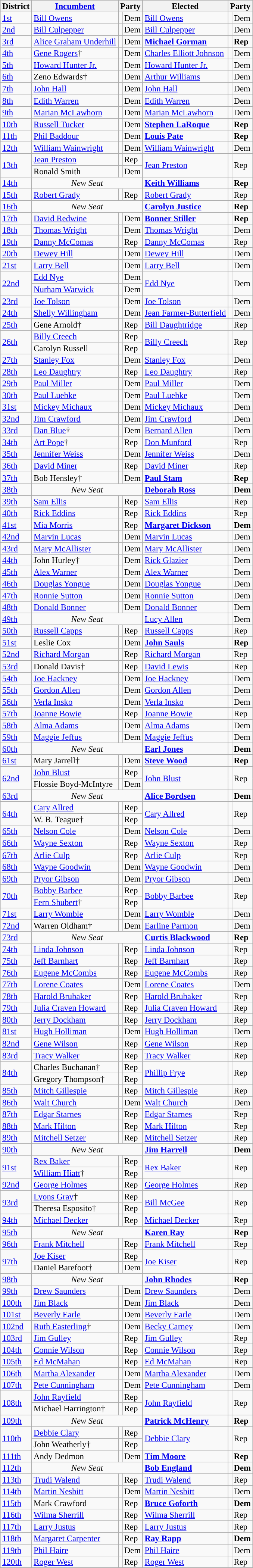<table class="sortable wikitable" style="font-size:95%;line-height:14px;">
<tr>
<th class="unsortable">District</th>
<th class="unsortable"><a href='#'>Incumbent</a></th>
<th colspan="2">Party</th>
<th class="unsortable">Elected</th>
<th colspan="2">Party</th>
</tr>
<tr>
<td><a href='#'>1st</a></td>
<td><a href='#'>Bill Owens</a></td>
<td style="background:"></td>
<td>Dem</td>
<td><a href='#'>Bill Owens</a></td>
<td style="background:"></td>
<td>Dem</td>
</tr>
<tr>
<td><a href='#'>2nd</a></td>
<td><a href='#'>Bill Culpepper</a></td>
<td style="background:"></td>
<td>Dem</td>
<td><a href='#'>Bill Culpepper</a></td>
<td style="background:"></td>
<td>Dem</td>
</tr>
<tr>
<td><a href='#'>3rd</a></td>
<td><a href='#'>Alice Graham Underhill</a></td>
<td style="background:"></td>
<td>Dem</td>
<td><strong><a href='#'>Michael Gorman</a></strong></td>
<td style="background:"></td>
<td><strong>Rep</strong></td>
</tr>
<tr>
<td><a href='#'>4th</a></td>
<td><a href='#'>Gene Rogers</a>†</td>
<td style="background:"></td>
<td>Dem</td>
<td><a href='#'>Charles Elliott Johnson</a></td>
<td style="background:"></td>
<td>Dem</td>
</tr>
<tr>
<td><a href='#'>5th</a></td>
<td><a href='#'>Howard Hunter Jr.</a></td>
<td style="background:"></td>
<td>Dem</td>
<td><a href='#'>Howard Hunter Jr.</a></td>
<td style="background:"></td>
<td>Dem</td>
</tr>
<tr>
<td><a href='#'>6th</a></td>
<td>Zeno Edwards†</td>
<td style="background:"></td>
<td>Dem</td>
<td><a href='#'>Arthur Williams</a></td>
<td style="background:"></td>
<td>Dem</td>
</tr>
<tr>
<td><a href='#'>7th</a></td>
<td><a href='#'>John Hall</a></td>
<td style="background:"></td>
<td>Dem</td>
<td><a href='#'>John Hall</a></td>
<td style="background:"></td>
<td>Dem</td>
</tr>
<tr>
<td><a href='#'>8th</a></td>
<td><a href='#'>Edith Warren</a></td>
<td style="background:"></td>
<td>Dem</td>
<td><a href='#'>Edith Warren</a></td>
<td style="background:"></td>
<td>Dem</td>
</tr>
<tr>
<td><a href='#'>9th</a></td>
<td><a href='#'>Marian McLawhorn</a></td>
<td style="background:"></td>
<td>Dem</td>
<td><a href='#'>Marian McLawhorn</a></td>
<td style="background:"></td>
<td>Dem</td>
</tr>
<tr>
<td><a href='#'>10th</a></td>
<td><a href='#'>Russell Tucker</a></td>
<td style="background:"></td>
<td>Dem</td>
<td><strong><a href='#'>Stephen LaRoque</a></strong></td>
<td style="background:"></td>
<td><strong>Rep</strong></td>
</tr>
<tr>
<td><a href='#'>11th</a></td>
<td><a href='#'>Phil Baddour</a></td>
<td style="background:"></td>
<td>Dem</td>
<td><strong><a href='#'>Louis Pate</a></strong></td>
<td style="background:"></td>
<td><strong>Rep</strong></td>
</tr>
<tr>
<td><a href='#'>12th</a></td>
<td><a href='#'>William Wainwright</a></td>
<td style="background:"></td>
<td>Dem</td>
<td><a href='#'>William Wainwright</a></td>
<td style="background:"></td>
<td>Dem</td>
</tr>
<tr>
<td rowspan=2><a href='#'>13th</a></td>
<td><a href='#'>Jean Preston</a></td>
<td style="background:"></td>
<td>Rep</td>
<td rowspan=2><a href='#'>Jean Preston</a></td>
<td rowspan=2 style="background:"></td>
<td rowspan=2>Rep</td>
</tr>
<tr>
<td>Ronald Smith</td>
<td style="background:"></td>
<td>Dem</td>
</tr>
<tr>
<td><a href='#'>14th</a></td>
<td colspan=3 align=center><em>New Seat</em></td>
<td><strong><a href='#'>Keith Williams</a></strong></td>
<td style="background:"></td>
<td><strong>Rep</strong></td>
</tr>
<tr>
<td><a href='#'>15th</a></td>
<td><a href='#'>Robert Grady</a></td>
<td style="background:"></td>
<td>Rep</td>
<td><a href='#'>Robert Grady</a></td>
<td style="background:"></td>
<td>Rep</td>
</tr>
<tr>
<td><a href='#'>16th</a></td>
<td colspan=3 align=center><em>New Seat</em></td>
<td><strong><a href='#'>Carolyn Justice</a></strong></td>
<td style="background:"></td>
<td><strong>Rep</strong></td>
</tr>
<tr>
<td><a href='#'>17th</a></td>
<td><a href='#'>David Redwine</a></td>
<td style="background:"></td>
<td>Dem</td>
<td><strong><a href='#'>Bonner Stiller</a></strong></td>
<td style="background:"></td>
<td><strong>Rep</strong></td>
</tr>
<tr>
<td><a href='#'>18th</a></td>
<td><a href='#'>Thomas Wright</a></td>
<td style="background:"></td>
<td>Dem</td>
<td><a href='#'>Thomas Wright</a></td>
<td style="background:"></td>
<td>Dem</td>
</tr>
<tr>
<td><a href='#'>19th</a></td>
<td><a href='#'>Danny McComas</a></td>
<td style="background:"></td>
<td>Rep</td>
<td><a href='#'>Danny McComas</a></td>
<td style="background:"></td>
<td>Rep</td>
</tr>
<tr>
<td><a href='#'>20th</a></td>
<td><a href='#'>Dewey Hill</a></td>
<td style="background:"></td>
<td>Dem</td>
<td><a href='#'>Dewey Hill</a></td>
<td style="background:"></td>
<td>Dem</td>
</tr>
<tr>
<td><a href='#'>21st</a></td>
<td><a href='#'>Larry Bell</a></td>
<td style="background:"></td>
<td>Dem</td>
<td><a href='#'>Larry Bell</a></td>
<td style="background:"></td>
<td>Dem</td>
</tr>
<tr>
<td rowspan=2><a href='#'>22nd</a></td>
<td><a href='#'>Edd Nye</a></td>
<td style="background:"></td>
<td>Dem</td>
<td rowspan=2><a href='#'>Edd Nye</a></td>
<td rowspan=2 style="background:"></td>
<td rowspan=2>Dem</td>
</tr>
<tr>
<td><a href='#'>Nurham Warwick</a></td>
<td style="background:"></td>
<td>Dem</td>
</tr>
<tr>
<td><a href='#'>23rd</a></td>
<td><a href='#'>Joe Tolson</a></td>
<td style="background:"></td>
<td>Dem</td>
<td><a href='#'>Joe Tolson</a></td>
<td style="background:"></td>
<td>Dem</td>
</tr>
<tr>
<td><a href='#'>24th</a></td>
<td><a href='#'>Shelly Willingham</a></td>
<td style="background:"></td>
<td>Dem</td>
<td><a href='#'>Jean Farmer-Butterfield</a></td>
<td style="background:"></td>
<td>Dem</td>
</tr>
<tr>
<td><a href='#'>25th</a></td>
<td>Gene Arnold†</td>
<td style="background:"></td>
<td>Rep</td>
<td><a href='#'>Bill Daughtridge</a></td>
<td style="background:"></td>
<td>Rep</td>
</tr>
<tr>
<td rowspan=2><a href='#'>26th</a></td>
<td><a href='#'>Billy Creech</a></td>
<td style="background:"></td>
<td>Rep</td>
<td rowspan=2><a href='#'>Billy Creech</a></td>
<td rowspan=2 style="background:"></td>
<td rowspan=2>Rep</td>
</tr>
<tr>
<td>Carolyn Russell</td>
<td style="background:"></td>
<td>Rep</td>
</tr>
<tr>
<td><a href='#'>27th</a></td>
<td><a href='#'>Stanley Fox</a></td>
<td style="background:"></td>
<td>Dem</td>
<td><a href='#'>Stanley Fox</a></td>
<td style="background:"></td>
<td>Dem</td>
</tr>
<tr>
<td><a href='#'>28th</a></td>
<td><a href='#'>Leo Daughtry</a></td>
<td style="background:"></td>
<td>Rep</td>
<td><a href='#'>Leo Daughtry</a></td>
<td style="background:"></td>
<td>Rep</td>
</tr>
<tr>
<td><a href='#'>29th</a></td>
<td><a href='#'>Paul Miller</a></td>
<td style="background:"></td>
<td>Dem</td>
<td><a href='#'>Paul Miller</a></td>
<td style="background:"></td>
<td>Dem</td>
</tr>
<tr>
<td><a href='#'>30th</a></td>
<td><a href='#'>Paul Luebke</a></td>
<td style="background:"></td>
<td>Dem</td>
<td><a href='#'>Paul Luebke</a></td>
<td style="background:"></td>
<td>Dem</td>
</tr>
<tr>
<td><a href='#'>31st</a></td>
<td><a href='#'>Mickey Michaux</a></td>
<td style="background:"></td>
<td>Dem</td>
<td><a href='#'>Mickey Michaux</a></td>
<td style="background:"></td>
<td>Dem</td>
</tr>
<tr>
<td><a href='#'>32nd</a></td>
<td><a href='#'>Jim Crawford</a></td>
<td style="background:"></td>
<td>Dem</td>
<td><a href='#'>Jim Crawford</a></td>
<td style="background:"></td>
<td>Dem</td>
</tr>
<tr>
<td><a href='#'>33rd</a></td>
<td><a href='#'>Dan Blue</a>†</td>
<td style="background:"></td>
<td>Dem</td>
<td><a href='#'>Bernard Allen</a></td>
<td style="background:"></td>
<td>Dem</td>
</tr>
<tr>
<td><a href='#'>34th</a></td>
<td><a href='#'>Art Pope</a>†</td>
<td style="background:"></td>
<td>Rep</td>
<td><a href='#'>Don Munford</a></td>
<td style="background:"></td>
<td>Rep</td>
</tr>
<tr>
<td><a href='#'>35th</a></td>
<td><a href='#'>Jennifer Weiss</a></td>
<td style="background:"></td>
<td>Dem</td>
<td><a href='#'>Jennifer Weiss</a></td>
<td style="background:"></td>
<td>Dem</td>
</tr>
<tr>
<td><a href='#'>36th</a></td>
<td><a href='#'>David Miner</a></td>
<td style="background:"></td>
<td>Rep</td>
<td><a href='#'>David Miner</a></td>
<td style="background:"></td>
<td>Rep</td>
</tr>
<tr>
<td><a href='#'>37th</a></td>
<td>Bob Hensley†</td>
<td style="background:"></td>
<td>Dem</td>
<td><strong><a href='#'>Paul Stam</a></strong></td>
<td style="background:"></td>
<td><strong>Rep</strong></td>
</tr>
<tr>
<td><a href='#'>38th</a></td>
<td colspan=3 align=center><em>New Seat</em></td>
<td><strong><a href='#'>Deborah Ross</a></strong></td>
<td style="background:"></td>
<td><strong>Dem</strong></td>
</tr>
<tr>
<td><a href='#'>39th</a></td>
<td><a href='#'>Sam Ellis</a></td>
<td style="background:"></td>
<td>Rep</td>
<td><a href='#'>Sam Ellis</a></td>
<td style="background:"></td>
<td>Rep</td>
</tr>
<tr>
<td><a href='#'>40th</a></td>
<td><a href='#'>Rick Eddins</a></td>
<td style="background:"></td>
<td>Rep</td>
<td><a href='#'>Rick Eddins</a></td>
<td style="background:"></td>
<td>Rep</td>
</tr>
<tr>
<td><a href='#'>41st</a></td>
<td><a href='#'>Mia Morris</a></td>
<td style="background:"></td>
<td>Rep</td>
<td><strong><a href='#'>Margaret Dickson</a></strong></td>
<td style="background:"></td>
<td><strong>Dem</strong></td>
</tr>
<tr>
<td><a href='#'>42nd</a></td>
<td><a href='#'>Marvin Lucas</a></td>
<td style="background:"></td>
<td>Dem</td>
<td><a href='#'>Marvin Lucas</a></td>
<td style="background:"></td>
<td>Dem</td>
</tr>
<tr>
<td><a href='#'>43rd</a></td>
<td><a href='#'>Mary McAllister</a></td>
<td style="background:"></td>
<td>Dem</td>
<td><a href='#'>Mary McAllister</a></td>
<td style="background:"></td>
<td>Dem</td>
</tr>
<tr>
<td><a href='#'>44th</a></td>
<td>John Hurley†</td>
<td style="background:"></td>
<td>Dem</td>
<td><a href='#'>Rick Glazier</a></td>
<td style="background:"></td>
<td>Dem</td>
</tr>
<tr>
<td><a href='#'>45th</a></td>
<td><a href='#'>Alex Warner</a></td>
<td style="background:"></td>
<td>Dem</td>
<td><a href='#'>Alex Warner</a></td>
<td style="background:"></td>
<td>Dem</td>
</tr>
<tr>
<td><a href='#'>46th</a></td>
<td><a href='#'>Douglas Yongue</a></td>
<td style="background:"></td>
<td>Dem</td>
<td><a href='#'>Douglas Yongue</a></td>
<td style="background:"></td>
<td>Dem</td>
</tr>
<tr>
<td><a href='#'>47th</a></td>
<td><a href='#'>Ronnie Sutton</a></td>
<td style="background:"></td>
<td>Dem</td>
<td><a href='#'>Ronnie Sutton</a></td>
<td style="background:"></td>
<td>Dem</td>
</tr>
<tr>
<td><a href='#'>48th</a></td>
<td><a href='#'>Donald Bonner</a></td>
<td style="background:"></td>
<td>Dem</td>
<td><a href='#'>Donald Bonner</a></td>
<td style="background:"></td>
<td>Dem</td>
</tr>
<tr>
<td><a href='#'>49th</a></td>
<td colspan=3 align=center><em>New Seat</em></td>
<td><a href='#'>Lucy Allen</a></td>
<td style="background:"></td>
<td>Dem</td>
</tr>
<tr>
<td><a href='#'>50th</a></td>
<td><a href='#'>Russell Capps</a></td>
<td style="background:"></td>
<td>Rep</td>
<td><a href='#'>Russell Capps</a></td>
<td style="background:"></td>
<td>Rep</td>
</tr>
<tr>
<td><a href='#'>51st</a></td>
<td>Leslie Cox</td>
<td style="background:"></td>
<td>Dem</td>
<td><strong><a href='#'>John Sauls</a></strong></td>
<td style="background:"></td>
<td><strong>Rep</strong></td>
</tr>
<tr>
<td><a href='#'>52nd</a></td>
<td><a href='#'>Richard Morgan</a></td>
<td style="background:"></td>
<td>Rep</td>
<td><a href='#'>Richard Morgan</a></td>
<td style="background:"></td>
<td>Rep</td>
</tr>
<tr>
<td><a href='#'>53rd</a></td>
<td>Donald Davis†</td>
<td style="background:"></td>
<td>Rep</td>
<td><a href='#'>David Lewis</a></td>
<td style="background:"></td>
<td>Rep</td>
</tr>
<tr>
<td><a href='#'>54th</a></td>
<td><a href='#'>Joe Hackney</a></td>
<td style="background:"></td>
<td>Dem</td>
<td><a href='#'>Joe Hackney</a></td>
<td style="background:"></td>
<td>Dem</td>
</tr>
<tr>
<td><a href='#'>55th</a></td>
<td><a href='#'>Gordon Allen</a></td>
<td style="background:"></td>
<td>Dem</td>
<td><a href='#'>Gordon Allen</a></td>
<td style="background:"></td>
<td>Dem</td>
</tr>
<tr>
<td><a href='#'>56th</a></td>
<td><a href='#'>Verla Insko</a></td>
<td style="background:"></td>
<td>Dem</td>
<td><a href='#'>Verla Insko</a></td>
<td style="background:"></td>
<td>Dem</td>
</tr>
<tr>
<td><a href='#'>57th</a></td>
<td><a href='#'>Joanne Bowie</a></td>
<td style="background:"></td>
<td>Rep</td>
<td><a href='#'>Joanne Bowie</a></td>
<td style="background:"></td>
<td>Rep</td>
</tr>
<tr>
<td><a href='#'>58th</a></td>
<td><a href='#'>Alma Adams</a></td>
<td style="background:"></td>
<td>Dem</td>
<td><a href='#'>Alma Adams</a></td>
<td style="background:"></td>
<td>Dem</td>
</tr>
<tr>
<td><a href='#'>59th</a></td>
<td><a href='#'>Maggie Jeffus</a></td>
<td style="background:"></td>
<td>Dem</td>
<td><a href='#'>Maggie Jeffus</a></td>
<td style="background:"></td>
<td>Dem</td>
</tr>
<tr>
<td><a href='#'>60th</a></td>
<td colspan=3 align=center><em>New Seat</em></td>
<td><strong><a href='#'>Earl Jones</a></strong></td>
<td style="background:"></td>
<td><strong>Dem</strong></td>
</tr>
<tr>
<td><a href='#'>61st</a></td>
<td>Mary Jarrell†</td>
<td style="background:"></td>
<td>Dem</td>
<td><strong><a href='#'>Steve Wood</a></strong></td>
<td style="background:"></td>
<td><strong>Rep</strong></td>
</tr>
<tr>
<td rowspan=2><a href='#'>62nd</a></td>
<td><a href='#'>John Blust</a></td>
<td style="background:"></td>
<td>Rep</td>
<td rowspan=2><a href='#'>John Blust</a></td>
<td rowspan=2 style="background:"></td>
<td rowspan=2>Rep</td>
</tr>
<tr>
<td>Flossie Boyd-McIntyre</td>
<td style="background:"></td>
<td>Dem</td>
</tr>
<tr>
<td><a href='#'>63rd</a></td>
<td colspan=3 align=center><em>New Seat</em></td>
<td><strong><a href='#'>Alice Bordsen</a></strong></td>
<td style="background:"></td>
<td><strong>Dem</strong></td>
</tr>
<tr>
<td rowspan=2><a href='#'>64th</a></td>
<td><a href='#'>Cary Allred</a></td>
<td style="background:"></td>
<td>Rep</td>
<td rowspan=2><a href='#'>Cary Allred</a></td>
<td rowspan=2 style="background:"></td>
<td rowspan=2>Rep</td>
</tr>
<tr>
<td>W. B. Teague†</td>
<td style="background:"></td>
<td>Rep</td>
</tr>
<tr>
<td><a href='#'>65th</a></td>
<td><a href='#'>Nelson Cole</a></td>
<td style="background:"></td>
<td>Dem</td>
<td><a href='#'>Nelson Cole</a></td>
<td style="background:"></td>
<td>Dem</td>
</tr>
<tr>
<td><a href='#'>66th</a></td>
<td><a href='#'>Wayne Sexton</a></td>
<td style="background:"></td>
<td>Rep</td>
<td><a href='#'>Wayne Sexton</a></td>
<td style="background:"></td>
<td>Rep</td>
</tr>
<tr>
<td><a href='#'>67th</a></td>
<td><a href='#'>Arlie Culp</a></td>
<td style="background:"></td>
<td>Rep</td>
<td><a href='#'>Arlie Culp</a></td>
<td style="background:"></td>
<td>Rep</td>
</tr>
<tr>
<td><a href='#'>68th</a></td>
<td><a href='#'>Wayne Goodwin</a></td>
<td style="background:"></td>
<td>Dem</td>
<td><a href='#'>Wayne Goodwin</a></td>
<td style="background:"></td>
<td>Dem</td>
</tr>
<tr>
<td><a href='#'>69th</a></td>
<td><a href='#'>Pryor Gibson</a></td>
<td style="background:"></td>
<td>Dem</td>
<td><a href='#'>Pryor Gibson</a></td>
<td style="background:"></td>
<td>Dem</td>
</tr>
<tr>
<td rowspan=2><a href='#'>70th</a></td>
<td><a href='#'>Bobby Barbee</a></td>
<td style="background:"></td>
<td>Rep</td>
<td rowspan=2><a href='#'>Bobby Barbee</a></td>
<td rowspan=2 style="background:"></td>
<td rowspan=2>Rep</td>
</tr>
<tr>
<td><a href='#'>Fern Shubert</a>†</td>
<td style="background:"></td>
<td>Rep</td>
</tr>
<tr>
<td><a href='#'>71st</a></td>
<td><a href='#'>Larry Womble</a></td>
<td style="background:"></td>
<td>Dem</td>
<td><a href='#'>Larry Womble</a></td>
<td style="background:"></td>
<td>Dem</td>
</tr>
<tr>
<td><a href='#'>72nd</a></td>
<td>Warren Oldham†</td>
<td style="background:"></td>
<td>Dem</td>
<td><a href='#'>Earline Parmon</a></td>
<td style="background:"></td>
<td>Dem</td>
</tr>
<tr>
<td><a href='#'>73rd</a></td>
<td colspan=3 align=center><em>New Seat</em></td>
<td><strong><a href='#'>Curtis Blackwood</a></strong></td>
<td style="background:"></td>
<td><strong>Rep</strong></td>
</tr>
<tr>
<td><a href='#'>74th</a></td>
<td><a href='#'>Linda Johnson</a></td>
<td style="background:"></td>
<td>Rep</td>
<td><a href='#'>Linda Johnson</a></td>
<td style="background:"></td>
<td>Rep</td>
</tr>
<tr>
<td><a href='#'>75th</a></td>
<td><a href='#'>Jeff Barnhart</a></td>
<td style="background:"></td>
<td>Rep</td>
<td><a href='#'>Jeff Barnhart</a></td>
<td style="background:"></td>
<td>Rep</td>
</tr>
<tr>
<td><a href='#'>76th</a></td>
<td><a href='#'>Eugene McCombs</a></td>
<td style="background:"></td>
<td>Rep</td>
<td><a href='#'>Eugene McCombs</a></td>
<td style="background:"></td>
<td>Rep</td>
</tr>
<tr>
<td><a href='#'>77th</a></td>
<td><a href='#'>Lorene Coates</a></td>
<td style="background:"></td>
<td>Dem</td>
<td><a href='#'>Lorene Coates</a></td>
<td style="background:"></td>
<td>Dem</td>
</tr>
<tr>
<td><a href='#'>78th</a></td>
<td><a href='#'>Harold Brubaker</a></td>
<td style="background:"></td>
<td>Rep</td>
<td><a href='#'>Harold Brubaker</a></td>
<td style="background:"></td>
<td>Rep</td>
</tr>
<tr>
<td><a href='#'>79th</a></td>
<td><a href='#'>Julia Craven Howard</a></td>
<td style="background:"></td>
<td>Rep</td>
<td><a href='#'>Julia Craven Howard</a></td>
<td style="background:"></td>
<td>Rep</td>
</tr>
<tr>
<td><a href='#'>80th</a></td>
<td><a href='#'>Jerry Dockham</a></td>
<td style="background:"></td>
<td>Rep</td>
<td><a href='#'>Jerry Dockham</a></td>
<td style="background:"></td>
<td>Rep</td>
</tr>
<tr>
<td><a href='#'>81st</a></td>
<td><a href='#'>Hugh Holliman</a></td>
<td style="background:"></td>
<td>Dem</td>
<td><a href='#'>Hugh Holliman</a></td>
<td style="background:"></td>
<td>Dem</td>
</tr>
<tr>
<td><a href='#'>82nd</a></td>
<td><a href='#'>Gene Wilson</a></td>
<td style="background:"></td>
<td>Rep</td>
<td><a href='#'>Gene Wilson</a></td>
<td style="background:"></td>
<td>Rep</td>
</tr>
<tr>
<td><a href='#'>83rd</a></td>
<td><a href='#'>Tracy Walker</a></td>
<td style="background:"></td>
<td>Rep</td>
<td><a href='#'>Tracy Walker</a></td>
<td style="background:"></td>
<td>Rep</td>
</tr>
<tr>
<td rowspan=2><a href='#'>84th</a></td>
<td>Charles Buchanan†</td>
<td style="background:"></td>
<td>Rep</td>
<td rowspan=2><a href='#'>Phillip Frye</a></td>
<td rowspan=2 style="background:"></td>
<td rowspan=2>Rep</td>
</tr>
<tr>
<td>Gregory Thompson†</td>
<td style="background:"></td>
<td>Rep</td>
</tr>
<tr>
<td><a href='#'>85th</a></td>
<td><a href='#'>Mitch Gillespie</a></td>
<td style="background:"></td>
<td>Rep</td>
<td><a href='#'>Mitch Gillespie</a></td>
<td style="background:"></td>
<td>Rep</td>
</tr>
<tr>
<td><a href='#'>86th</a></td>
<td><a href='#'>Walt Church</a></td>
<td style="background:"></td>
<td>Dem</td>
<td><a href='#'>Walt Church</a></td>
<td style="background:"></td>
<td>Dem</td>
</tr>
<tr>
<td><a href='#'>87th</a></td>
<td><a href='#'>Edgar Starnes</a></td>
<td style="background:"></td>
<td>Rep</td>
<td><a href='#'>Edgar Starnes</a></td>
<td style="background:"></td>
<td>Rep</td>
</tr>
<tr>
<td><a href='#'>88th</a></td>
<td><a href='#'>Mark Hilton</a></td>
<td style="background:"></td>
<td>Rep</td>
<td><a href='#'>Mark Hilton</a></td>
<td style="background:"></td>
<td>Rep</td>
</tr>
<tr>
<td><a href='#'>89th</a></td>
<td><a href='#'>Mitchell Setzer</a></td>
<td style="background:"></td>
<td>Rep</td>
<td><a href='#'>Mitchell Setzer</a></td>
<td style="background:"></td>
<td>Rep</td>
</tr>
<tr>
<td><a href='#'>90th</a></td>
<td colspan=3 align=center><em>New Seat</em></td>
<td><strong><a href='#'>Jim Harrell</a></strong></td>
<td style="background:"></td>
<td><strong>Dem</strong></td>
</tr>
<tr>
<td rowspan=2><a href='#'>91st</a></td>
<td><a href='#'>Rex Baker</a></td>
<td style="background:"></td>
<td>Rep</td>
<td rowspan=2><a href='#'>Rex Baker</a></td>
<td rowspan=2 style="background:"></td>
<td rowspan=2>Rep</td>
</tr>
<tr>
<td><a href='#'>William Hiatt</a>†</td>
<td style="background:"></td>
<td>Rep</td>
</tr>
<tr>
<td><a href='#'>92nd</a></td>
<td><a href='#'>George Holmes</a></td>
<td style="background:"></td>
<td>Rep</td>
<td><a href='#'>George Holmes</a></td>
<td style="background:"></td>
<td>Rep</td>
</tr>
<tr>
<td rowspan=2><a href='#'>93rd</a></td>
<td><a href='#'>Lyons Gray</a>†</td>
<td style="background:"></td>
<td>Rep</td>
<td rowspan=2><a href='#'>Bill McGee</a></td>
<td rowspan=2 style="background:"></td>
<td rowspan=2>Rep</td>
</tr>
<tr>
<td>Theresa Esposito†</td>
<td style="background:"></td>
<td>Rep</td>
</tr>
<tr>
<td><a href='#'>94th</a></td>
<td><a href='#'>Michael Decker</a></td>
<td style="background:"></td>
<td>Rep</td>
<td><a href='#'>Michael Decker</a></td>
<td style="background:"></td>
<td>Rep</td>
</tr>
<tr>
<td><a href='#'>95th</a></td>
<td colspan=3 align=center><em>New Seat</em></td>
<td><strong><a href='#'>Karen Ray</a></strong></td>
<td style="background:"></td>
<td><strong>Rep</strong></td>
</tr>
<tr>
<td><a href='#'>96th</a></td>
<td><a href='#'>Frank Mitchell</a></td>
<td style="background:"></td>
<td>Rep</td>
<td><a href='#'>Frank Mitchell</a></td>
<td style="background:"></td>
<td>Rep</td>
</tr>
<tr>
<td rowspan=2><a href='#'>97th</a></td>
<td><a href='#'>Joe Kiser</a></td>
<td style="background:"></td>
<td>Rep</td>
<td rowspan=2><a href='#'>Joe Kiser</a></td>
<td rowspan=2 style="background:"></td>
<td rowspan=2>Rep</td>
</tr>
<tr>
<td>Daniel Barefoot†</td>
<td style="background:"></td>
<td>Dem</td>
</tr>
<tr>
<td><a href='#'>98th</a></td>
<td colspan=3 align=center><em>New Seat</em></td>
<td><strong><a href='#'>John Rhodes</a></strong></td>
<td style="background:"></td>
<td><strong>Rep</strong></td>
</tr>
<tr>
<td><a href='#'>99th</a></td>
<td><a href='#'>Drew Saunders</a></td>
<td style="background:"></td>
<td>Dem</td>
<td><a href='#'>Drew Saunders</a></td>
<td style="background:"></td>
<td>Dem</td>
</tr>
<tr>
<td><a href='#'>100th</a></td>
<td><a href='#'>Jim Black</a></td>
<td style="background:"></td>
<td>Dem</td>
<td><a href='#'>Jim Black</a></td>
<td style="background:"></td>
<td>Dem</td>
</tr>
<tr>
<td><a href='#'>101st</a></td>
<td><a href='#'>Beverly Earle</a></td>
<td style="background:"></td>
<td>Dem</td>
<td><a href='#'>Beverly Earle</a></td>
<td style="background:"></td>
<td>Dem</td>
</tr>
<tr>
<td><a href='#'>102nd</a></td>
<td><a href='#'>Ruth Easterling</a>†</td>
<td style="background:"></td>
<td>Dem</td>
<td><a href='#'>Becky Carney</a></td>
<td style="background:"></td>
<td>Dem</td>
</tr>
<tr>
<td><a href='#'>103rd</a></td>
<td><a href='#'>Jim Gulley</a></td>
<td style="background:"></td>
<td>Rep</td>
<td><a href='#'>Jim Gulley</a></td>
<td style="background:"></td>
<td>Rep</td>
</tr>
<tr>
<td><a href='#'>104th</a></td>
<td><a href='#'>Connie Wilson</a></td>
<td style="background:"></td>
<td>Rep</td>
<td><a href='#'>Connie Wilson</a></td>
<td style="background:"></td>
<td>Rep</td>
</tr>
<tr>
<td><a href='#'>105th</a></td>
<td><a href='#'>Ed McMahan</a></td>
<td style="background:"></td>
<td>Rep</td>
<td><a href='#'>Ed McMahan</a></td>
<td style="background:"></td>
<td>Rep</td>
</tr>
<tr>
<td><a href='#'>106th</a></td>
<td><a href='#'>Martha Alexander</a></td>
<td style="background:"></td>
<td>Dem</td>
<td><a href='#'>Martha Alexander</a></td>
<td style="background:"></td>
<td>Dem</td>
</tr>
<tr>
<td><a href='#'>107th</a></td>
<td><a href='#'>Pete Cunningham</a></td>
<td style="background:"></td>
<td>Dem</td>
<td><a href='#'>Pete Cunningham</a></td>
<td style="background:"></td>
<td>Dem</td>
</tr>
<tr>
<td rowspan=2><a href='#'>108th</a></td>
<td><a href='#'>John Rayfield</a></td>
<td style="background:"></td>
<td>Rep</td>
<td rowspan=2><a href='#'>John Rayfield</a></td>
<td rowspan=2 style="background:"></td>
<td rowspan=2>Rep</td>
</tr>
<tr>
<td>Michael Harrington†</td>
<td style="background:"></td>
<td>Rep</td>
</tr>
<tr>
<td><a href='#'>109th</a></td>
<td colspan=3 align=center><em>New Seat</em></td>
<td><strong><a href='#'>Patrick McHenry</a></strong></td>
<td style="background:"></td>
<td><strong>Rep</strong></td>
</tr>
<tr>
<td rowspan=2><a href='#'>110th</a></td>
<td><a href='#'>Debbie Clary</a></td>
<td style="background:"></td>
<td>Rep</td>
<td rowspan=2><a href='#'>Debbie Clary</a></td>
<td rowspan=2 style="background:"></td>
<td rowspan=2>Rep</td>
</tr>
<tr>
<td>John Weatherly†</td>
<td style="background:"></td>
<td>Rep</td>
</tr>
<tr>
<td><a href='#'>111th</a></td>
<td>Andy Dedmon</td>
<td style="background:"></td>
<td>Dem</td>
<td><strong><a href='#'>Tim Moore</a></strong></td>
<td style="background:"></td>
<td><strong>Rep</strong></td>
</tr>
<tr>
<td><a href='#'>112th</a></td>
<td colspan=3 align=center><em>New Seat</em></td>
<td><strong><a href='#'>Bob England</a></strong></td>
<td style="background:"></td>
<td><strong>Dem</strong></td>
</tr>
<tr>
<td><a href='#'>113th</a></td>
<td><a href='#'>Trudi Walend</a></td>
<td style="background:"></td>
<td>Rep</td>
<td><a href='#'>Trudi Walend</a></td>
<td style="background:"></td>
<td>Rep</td>
</tr>
<tr>
<td><a href='#'>114th</a></td>
<td><a href='#'>Martin Nesbitt</a></td>
<td style="background:"></td>
<td>Dem</td>
<td><a href='#'>Martin Nesbitt</a></td>
<td style="background:"></td>
<td>Dem</td>
</tr>
<tr>
<td><a href='#'>115th</a></td>
<td>Mark Crawford</td>
<td style="background:"></td>
<td>Rep</td>
<td><strong><a href='#'>Bruce Goforth</a></strong></td>
<td style="background:"></td>
<td><strong>Dem</strong></td>
</tr>
<tr>
<td><a href='#'>116th</a></td>
<td><a href='#'>Wilma Sherrill</a></td>
<td style="background:"></td>
<td>Rep</td>
<td><a href='#'>Wilma Sherrill</a></td>
<td style="background:"></td>
<td>Rep</td>
</tr>
<tr>
<td><a href='#'>117th</a></td>
<td><a href='#'>Larry Justus</a></td>
<td style="background:"></td>
<td>Rep</td>
<td><a href='#'>Larry Justus</a></td>
<td style="background:"></td>
<td>Rep</td>
</tr>
<tr>
<td><a href='#'>118th</a></td>
<td><a href='#'>Margaret Carpenter</a></td>
<td style="background:"></td>
<td>Rep</td>
<td><strong><a href='#'>Ray Rapp</a></strong></td>
<td style="background:"></td>
<td><strong>Dem</strong></td>
</tr>
<tr>
<td><a href='#'>119th</a></td>
<td><a href='#'>Phil Haire</a></td>
<td style="background:"></td>
<td>Dem</td>
<td><a href='#'>Phil Haire</a></td>
<td style="background:"></td>
<td>Dem</td>
</tr>
<tr>
<td><a href='#'>120th</a></td>
<td><a href='#'>Roger West</a></td>
<td style="background:"></td>
<td>Rep</td>
<td><a href='#'>Roger West</a></td>
<td style="background:"></td>
<td>Rep</td>
</tr>
<tr>
</tr>
</table>
